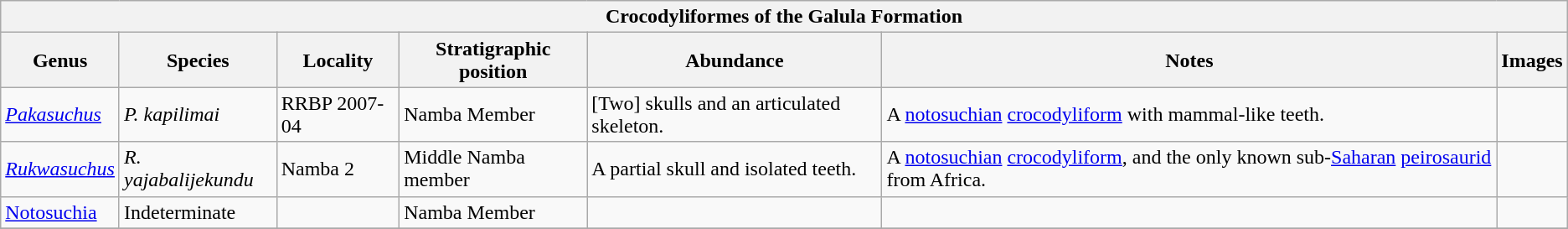<table class="wikitable" align="center">
<tr>
<th colspan="7" align="center">Crocodyliformes of the <strong>Galula Formation</strong></th>
</tr>
<tr>
<th>Genus</th>
<th>Species<th>Locality</th></th>
<th>Stratigraphic position</th>
<th>Abundance</th>
<th>Notes</th>
<th>Images</th>
</tr>
<tr>
<td><em><a href='#'>Pakasuchus</a></em></td>
<td><em>P. kapilimai</em></td>
<td>RRBP 2007-04</td>
<td>Namba Member</td>
<td>[Two] skulls and an articulated skeleton.</td>
<td>A <a href='#'>notosuchian</a> <a href='#'>crocodyliform</a> with mammal-like teeth.</td>
<td></td>
</tr>
<tr>
<td><em><a href='#'>Rukwasuchus</a></em></td>
<td><em>R. yajabalijekundu</em></td>
<td>Namba 2</td>
<td>Middle Namba member</td>
<td>A partial skull and isolated teeth.</td>
<td>A <a href='#'>notosuchian</a> <a href='#'>crocodyliform</a>, and the only known sub-<a href='#'>Saharan</a> <a href='#'>peirosaurid</a> from Africa.</td>
<td></td>
</tr>
<tr>
<td><a href='#'>Notosuchia</a></td>
<td>Indeterminate</td>
<td></td>
<td>Namba Member</td>
<td></td>
<td></td>
<td></td>
</tr>
<tr>
</tr>
</table>
